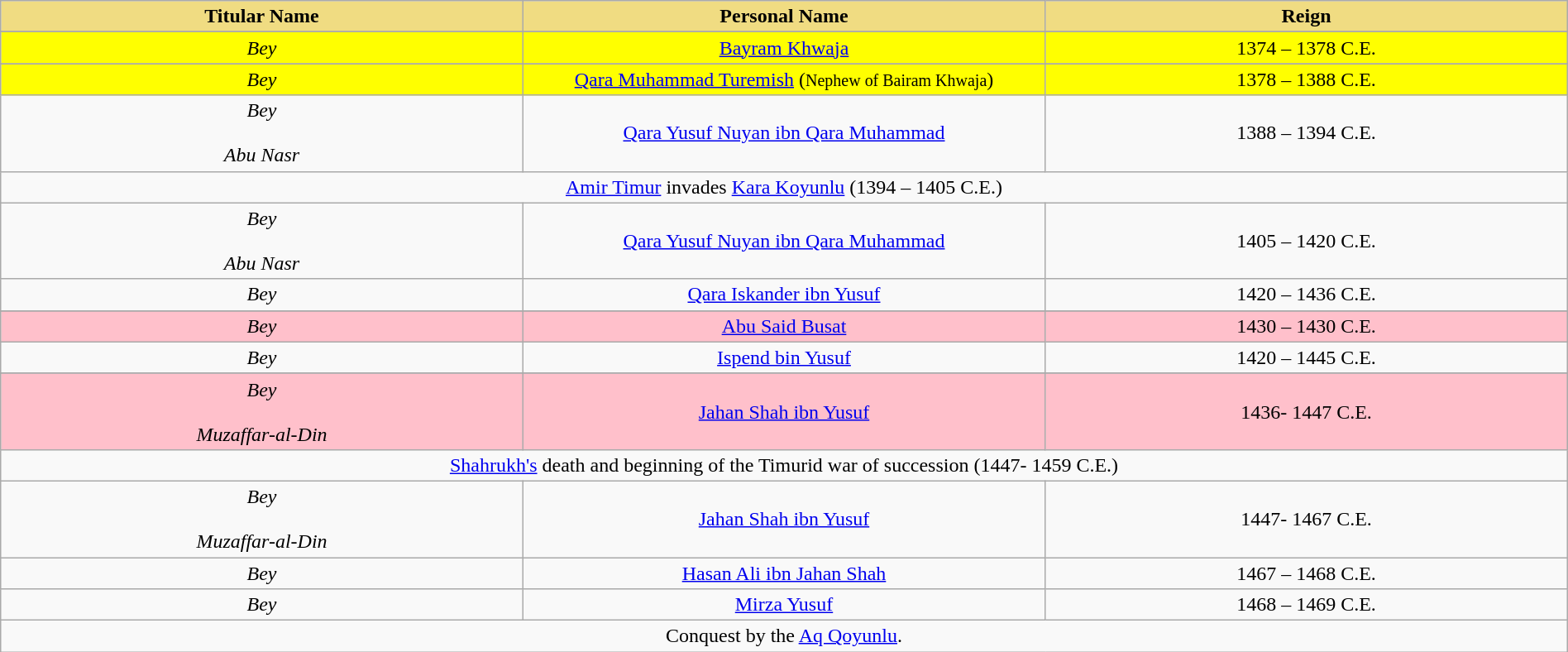<table width=100% class="wikitable">
<tr>
<th style="background-color:#F0DC82" width=9%>Titular Name</th>
<th style="background-color:#F0DC82" width=9%>Personal Name</th>
<th style="background-color:#F0DC82" width=9%>Reign</th>
</tr>
<tr>
</tr>
<tr style="background:yellow">
<td align="center"><em>Bey</em>  <br> <small></small></td>
<td align="center"><a href='#'>Bayram Khwaja</a> <br> <small> </small></td>
<td align="center">1374 – 1378 C.E.</td>
</tr>
<tr>
</tr>
<tr style="background:yellow">
<td align="center"><em>Bey</em>  <br> <small></small></td>
<td align="center"><a href='#'>Qara Muhammad Turemish</a> (<small>Nephew of Bairam Khwaja</small>) <br> <small> </small></td>
<td align="center">1378 – 1388 C.E.</td>
</tr>
<tr>
<td align="center"><em>Bey</em>  <br> <small></small> <br><em>Abu Nasr</em> <br> <small></small></td>
<td align="center"><a href='#'>Qara Yusuf Nuyan ibn Qara Muhammad</a><br> <small> </small></td>
<td align="center">1388 – 1394 C.E.</td>
</tr>
<tr>
<td colspan=4 align="center"><a href='#'>Amir Timur</a> invades <a href='#'>Kara Koyunlu</a> (1394 – 1405 C.E.)</td>
</tr>
<tr C>
<td align="center"><em>Bey</em>  <br> <small></small> <br><em>Abu Nasr</em> <br> <small></small></td>
<td align="center"><a href='#'>Qara Yusuf Nuyan ibn Qara Muhammad</a><br> <small> </small></td>
<td align="center">1405 – 1420 C.E.</td>
</tr>
<tr>
<td align="center"><em>Bey</em> <br> <small></small></td>
<td align="center"><a href='#'>Qara Iskander ibn Yusuf</a><br> <small></small></td>
<td align="center">1420 – 1436 C.E.</td>
</tr>
<tr>
</tr>
<tr |- style="background:pink">
<td align="center"><em>Bey</em> <br> <small></small></td>
<td align="center"><a href='#'>Abu Said Busat</a><br> <small></small></td>
<td align="center">1430 – 1430 C.E.</td>
</tr>
<tr>
<td align="center"><em>Bey</em> <br> <small></small></td>
<td align="center"><a href='#'>Ispend bin Yusuf</a><br> <small></small></td>
<td align="center">1420 – 1445 C.E.</td>
</tr>
<tr>
</tr>
<tr |- style="background:pink">
<td align="center"><em>Bey</em> <br> <small></small><br><em>Muzaffar-al-Din</em> <br> <small></small></td>
<td align="center"><a href='#'>Jahan Shah ibn Yusuf</a><br> <small></small></td>
<td align="center">1436- 1447 C.E.</td>
</tr>
<tr>
<td colspan=4 align="center"><a href='#'>Shahrukh's</a> death and beginning of the Timurid war of succession (1447- 1459 C.E.)</td>
</tr>
<tr C>
<td align="center"><em>Bey</em> <br> <small></small><br><em>Muzaffar-al-Din</em> <br> <small></small></td>
<td align="center"><a href='#'>Jahan Shah ibn Yusuf</a><br> <small></small></td>
<td align="center">1447- 1467 C.E.</td>
</tr>
<tr>
<td align="center"><em>Bey</em> <br> <small></small></td>
<td align="center"><a href='#'>Hasan Ali ibn Jahan Shah</a><br> <small></small></td>
<td align="center">1467 – 1468 C.E.</td>
</tr>
<tr>
<td align="center"><em>Bey</em> <br> <small></small></td>
<td align="center"><a href='#'>Mirza Yusuf</a></td>
<td align="center">1468 – 1469 C.E.</td>
</tr>
<tr>
<td colspan=4 align="center">Conquest by the <a href='#'>Aq Qoyunlu</a>.</td>
</tr>
</table>
